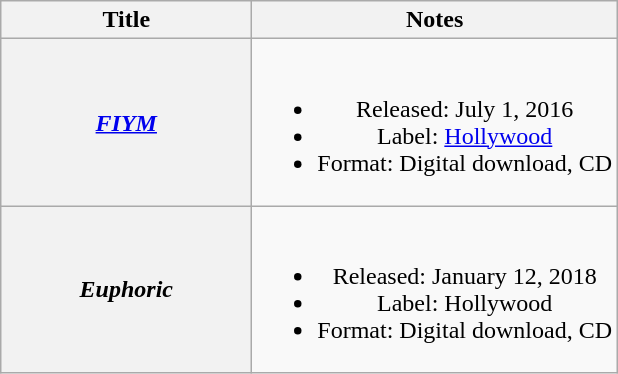<table class="wikitable plainrowheaders" style="text-align:center;">
<tr>
<th scope="col" style="width:10em;">Title</th>
<th scope="col">Notes</th>
</tr>
<tr>
<th scope="row"><em><a href='#'>FIYM</a></em></th>
<td><br><ul><li>Released: July 1, 2016</li><li>Label: <a href='#'>Hollywood</a></li><li>Format: Digital download, CD</li></ul></td>
</tr>
<tr>
<th scope="row"><em>Euphoric</em></th>
<td><br><ul><li>Released: January 12, 2018</li><li>Label: Hollywood</li><li>Format: Digital download, CD</li></ul></td>
</tr>
</table>
